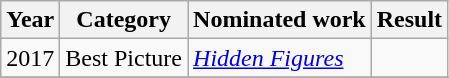<table class="wikitable">
<tr>
<th>Year</th>
<th>Category</th>
<th>Nominated work</th>
<th>Result</th>
</tr>
<tr>
<td rowspan="1">2017</td>
<td>Best Picture</td>
<td><em><a href='#'>Hidden Figures</a></em></td>
<td></td>
</tr>
<tr>
</tr>
</table>
